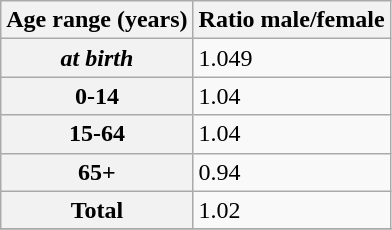<table class="wikitable">
<tr>
<th>Age range (years)</th>
<th>Ratio male/female</th>
</tr>
<tr>
<th><em>at birth</em></th>
<td>1.049</td>
</tr>
<tr>
<th>0-14</th>
<td>1.04</td>
</tr>
<tr>
<th>15-64</th>
<td>1.04</td>
</tr>
<tr>
<th>65+</th>
<td>0.94</td>
</tr>
<tr>
<th>Total</th>
<td>1.02</td>
</tr>
<tr>
</tr>
</table>
